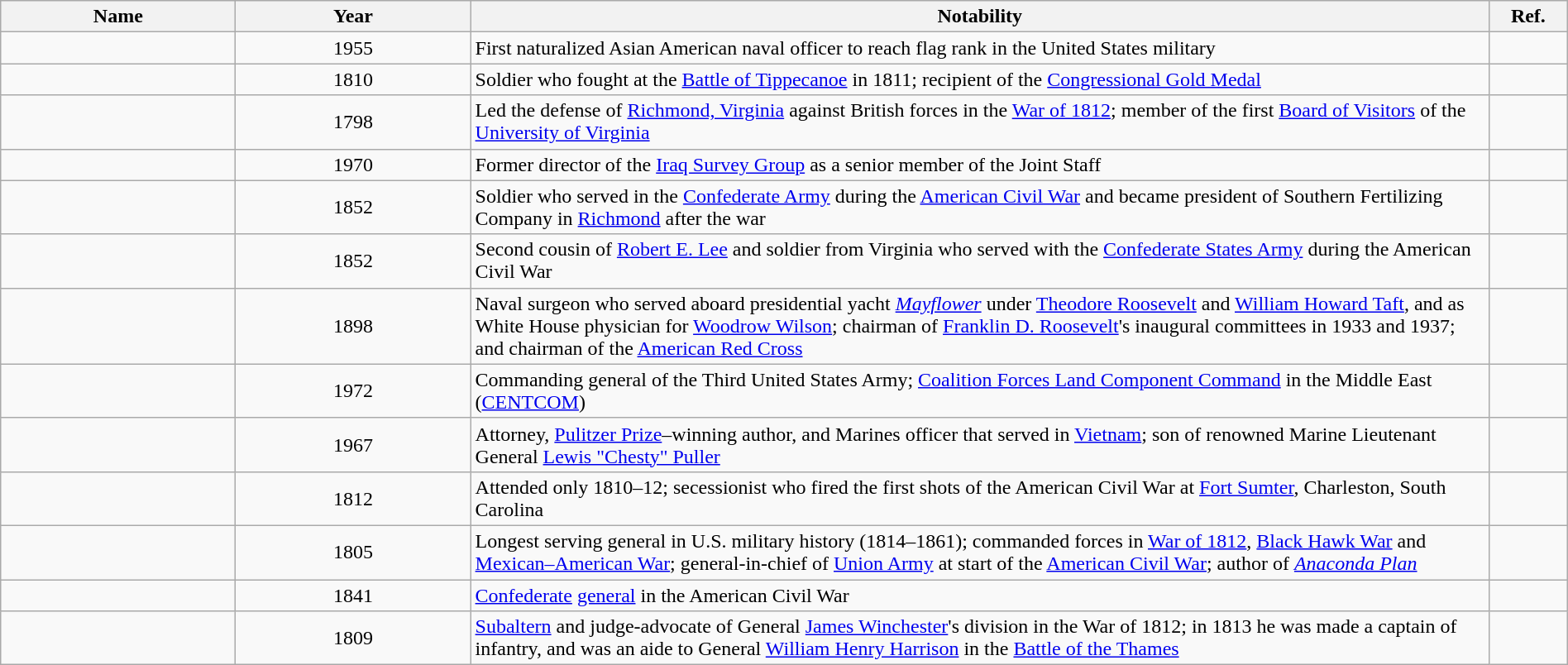<table class="wikitable sortable" style="width:100%">
<tr>
<th width="15%">Name</th>
<th width="15%">Year</th>
<th width="65%" class="unsortable">Notability</th>
<th width="5%" class="unsortable">Ref.</th>
</tr>
<tr>
<td></td>
<td align="center">1955</td>
<td>First naturalized Asian American naval officer to reach flag rank in the United States military</td>
<td align="center"></td>
</tr>
<tr>
<td></td>
<td align="center">1810</td>
<td>Soldier who fought at the <a href='#'>Battle of Tippecanoe</a> in 1811; recipient of the <a href='#'>Congressional Gold Medal</a></td>
<td align="center"></td>
</tr>
<tr>
<td></td>
<td align="center">1798</td>
<td>Led the defense of <a href='#'>Richmond, Virginia</a> against British forces in the <a href='#'>War of 1812</a>; member of the first <a href='#'>Board of Visitors</a> of the <a href='#'>University of Virginia</a></td>
<td align="center"></td>
</tr>
<tr>
<td></td>
<td align="center">1970</td>
<td>Former director of the <a href='#'>Iraq Survey Group</a> as a senior member of the Joint Staff</td>
<td align="center"></td>
</tr>
<tr>
<td></td>
<td align="center">1852</td>
<td>Soldier who served in the <a href='#'>Confederate Army</a> during the <a href='#'>American Civil War</a> and became president of Southern Fertilizing Company in <a href='#'>Richmond</a> after the war</td>
<td align="center"></td>
</tr>
<tr>
<td></td>
<td align="center">1852</td>
<td>Second cousin of <a href='#'>Robert E. Lee</a> and soldier from Virginia who served with the <a href='#'>Confederate States Army</a> during the American Civil War</td>
<td align="center"></td>
</tr>
<tr>
<td></td>
<td align="center">1898</td>
<td>Naval surgeon who served aboard presidential yacht <em><a href='#'>Mayflower</a></em> under <a href='#'>Theodore Roosevelt</a> and <a href='#'>William Howard Taft</a>, and as White House physician for <a href='#'>Woodrow Wilson</a>; chairman of <a href='#'>Franklin D. Roosevelt</a>'s inaugural committees in 1933 and 1937; and chairman of the <a href='#'>American Red Cross</a></td>
<td align="center"></td>
</tr>
<tr>
<td></td>
<td align="center">1972</td>
<td>Commanding general of the Third United States Army; <a href='#'>Coalition Forces Land Component Command</a> in the Middle East (<a href='#'>CENTCOM</a>)</td>
<td align="center"></td>
</tr>
<tr>
<td></td>
<td align="center">1967</td>
<td>Attorney, <a href='#'>Pulitzer Prize</a>–winning author, and Marines officer that served in <a href='#'>Vietnam</a>; son of renowned Marine Lieutenant General <a href='#'>Lewis "Chesty" Puller</a></td>
<td align="center"></td>
</tr>
<tr>
<td></td>
<td align="center">1812</td>
<td>Attended only 1810–12; secessionist who fired the first shots of the American Civil War at <a href='#'>Fort Sumter</a>, Charleston, South Carolina</td>
<td align="center"></td>
</tr>
<tr>
<td></td>
<td align="center">1805</td>
<td>Longest serving general in U.S. military history (1814–1861); commanded forces in <a href='#'>War of 1812</a>, <a href='#'>Black Hawk War</a> and <a href='#'>Mexican–American War</a>; general-in-chief of <a href='#'>Union Army</a> at start of the <a href='#'>American Civil War</a>; author of <em><a href='#'>Anaconda Plan</a></em></td>
<td align="center"></td>
</tr>
<tr>
<td></td>
<td align="center">1841</td>
<td><a href='#'>Confederate</a> <a href='#'>general</a> in the American Civil War</td>
<td align="center"></td>
</tr>
<tr>
<td></td>
<td align="center">1809</td>
<td><a href='#'>Subaltern</a> and judge-advocate of General <a href='#'>James Winchester</a>'s division in the War of 1812; in 1813 he was made a captain of infantry, and was an aide to General <a href='#'>William Henry Harrison</a> in the <a href='#'>Battle of the Thames</a></td>
<td align="center"></td>
</tr>
</table>
